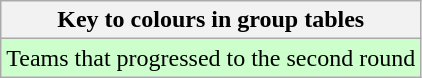<table class="wikitable">
<tr>
<th>Key to colours in group tables</th>
</tr>
<tr bgcolor=#ccffcc>
<td>Teams that progressed to the second round</td>
</tr>
</table>
